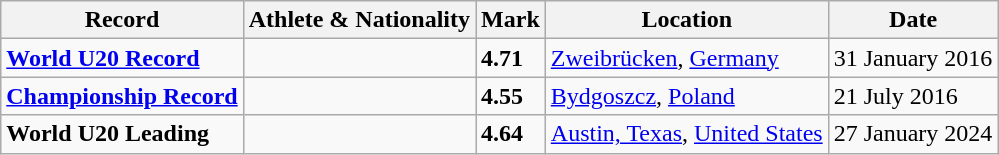<table class="wikitable">
<tr>
<th scope="col">Record</th>
<th scope="col">Athlete & Nationality</th>
<th scope="col">Mark</th>
<th scope="col">Location</th>
<th scope="col">Date</th>
</tr>
<tr>
<td><strong><a href='#'>World U20 Record</a></strong></td>
<td></td>
<td><strong>4.71</strong></td>
<td><a href='#'>Zweibrücken</a>, <a href='#'>Germany</a></td>
<td>31 January 2016</td>
</tr>
<tr>
<td><strong><a href='#'>Championship Record</a></strong></td>
<td></td>
<td><strong>4.55</strong></td>
<td><a href='#'>Bydgoszcz</a>, <a href='#'>Poland</a></td>
<td>21 July 2016</td>
</tr>
<tr>
<td><strong>World U20 Leading</strong></td>
<td></td>
<td><strong>4.64</strong></td>
<td><a href='#'>Austin, Texas</a>, <a href='#'>United States</a></td>
<td>27 January 2024</td>
</tr>
</table>
